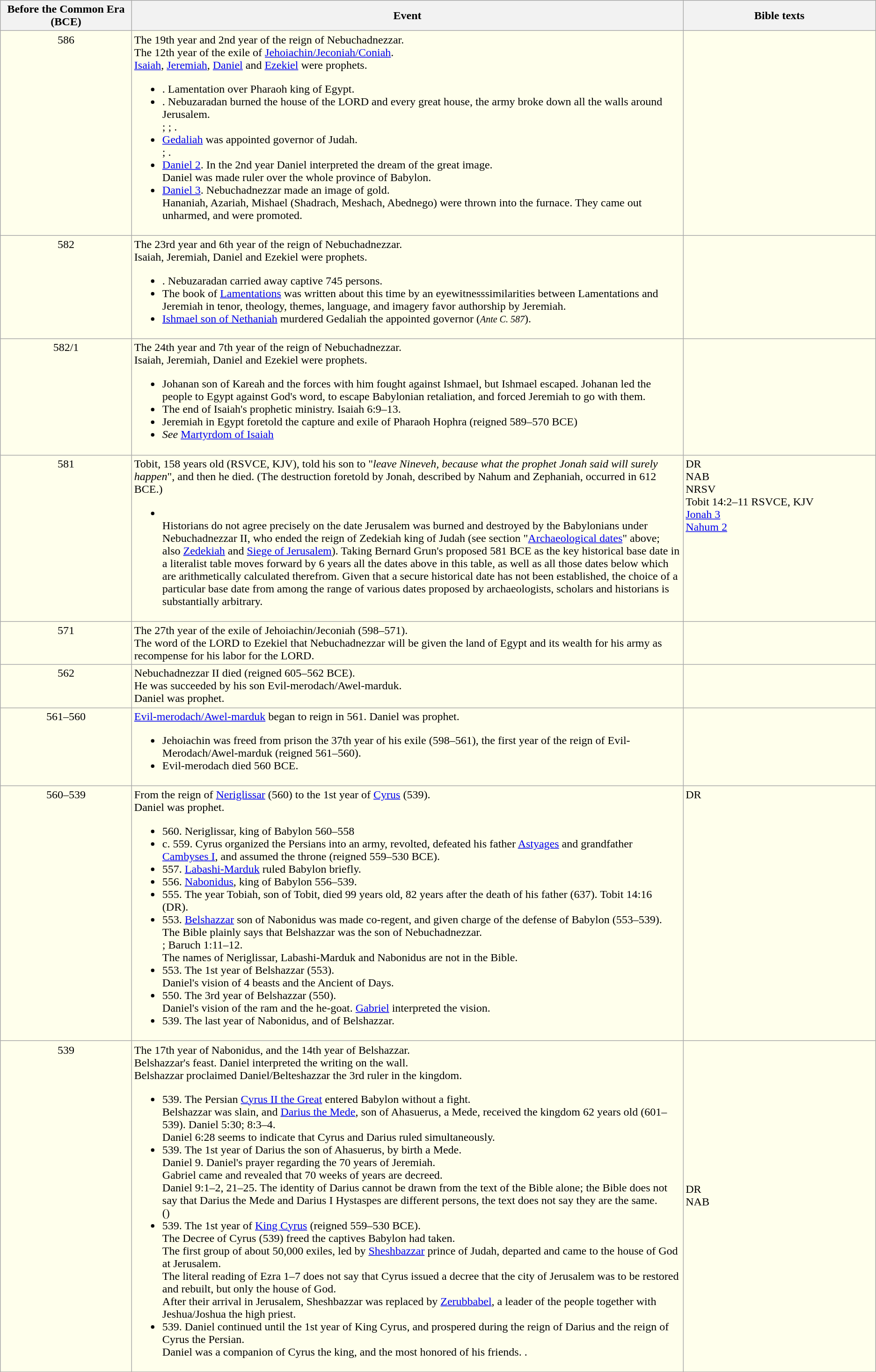<table class="wikitable" style="align:center;">
<tr>
<th style="width:15%;">Before the Common Era<br>(BCE)</th>
<th style="width:63%;">Event</th>
<th style="width:22%;">Bible texts</th>
</tr>
<tr style="text-align:left; background:#ffffec; vertical-align:top;">
<td style="text-align:center;">586 <br> </td>
<td>The 19th year and 2nd year of the reign of Nebuchadnezzar. <br> The 12th year of the exile of <a href='#'>Jehoiachin/Jeconiah/Coniah</a>. <br> <a href='#'>Isaiah</a>, <a href='#'>Jeremiah</a>, <a href='#'>Daniel</a> and <a href='#'>Ezekiel</a> were prophets.<br><ul><li>. Lamentation over Pharaoh king of Egypt.</li><li>. Nebuzaradan burned the house of the LORD and every great house, the army broke down all the walls around Jerusalem. <br> ; ; .</li><li><a href='#'>Gedaliah</a> was appointed governor of Judah. <br> ; .</li><li><a href='#'>Daniel 2</a>. In the 2nd year Daniel interpreted the dream of the great image. <br> Daniel was made ruler over the whole province of Babylon.</li><li><a href='#'>Daniel 3</a>. Nebuchadnezzar made an image of gold. <br> Hananiah, Azariah, Mishael (Shadrach, Meshach, Abednego) were thrown into the furnace. They came out unharmed, and were promoted.</li></ul></td>
<td> <br>  <br>  <br>  <br><br>  <br>  <br>  <br> </td>
</tr>
<tr style="text-align:left; background:#ffffec; vertical-align:top;">
<td style="text-align:center;">582 <br> </td>
<td>The 23rd year and 6th year of the reign of Nebuchadnezzar. <br> Isaiah, Jeremiah, Daniel and Ezekiel were prophets.<br><ul><li>. Nebuzaradan carried away captive 745 persons.</li><li>The book of <a href='#'>Lamentations</a> was written about this time by an eyewitnesssimilarities between Lamentations and Jeremiah in tenor, theology, themes, language, and imagery favor authorship by Jeremiah.</li><li><a href='#'>Ishmael son of Nethaniah</a> murdered Gedaliah the appointed governor (<small><em>Ante C. 587</em></small>).</li></ul></td>
<td> <br>  <br> </td>
</tr>
<tr style="text-align:left; background:#ffffec; vertical-align:top;">
<td style="text-align:center;">582/1</td>
<td>The 24th year and 7th year of the reign of Nebuchadnezzar. <br> Isaiah, Jeremiah, Daniel and Ezekiel were prophets.<br><ul><li>Johanan son of Kareah and the forces with him fought against Ishmael, but Ishmael escaped. Johanan led the people to Egypt against God's word, to escape Babylonian retaliation, and forced Jeremiah to go with them.</li><li>The end of Isaiah's prophetic ministry. Isaiah 6:9–13.</li><li>Jeremiah in Egypt foretold the capture and exile of Pharaoh Hophra (reigned 589–570 BCE)</li><li><em>See</em> <a href='#'>Martyrdom of Isaiah</a></li></ul></td>
<td> <br> </td>
</tr>
<tr style="text-align:left; background:#ffffec; vertical-align:top;">
<td style="text-align:center;">581</td>
<td>Tobit, 158 years old (RSVCE, KJV), told his son to "<em>leave Nineveh, because what the prophet Jonah said will surely happen</em>", and then he died. (The destruction foretold by Jonah, described by Nahum and Zephaniah, occurred in 612 BCE.)<br><ul><li> <br> Historians do not agree precisely on the date Jerusalem was burned and destroyed by the Babylonians under Nebuchadnezzar II, who ended the reign of Zedekiah king of Judah (see section "<a href='#'>Archaeological dates</a>" above; also <a href='#'>Zedekiah</a> and <a href='#'>Siege of Jerusalem</a>). Taking Bernard Grun's proposed 581 BCE as the key historical base date in a literalist table moves forward by 6 years all the dates above in this table, as well as all those dates below which are arithmetically calculated therefrom. Given that a secure historical date has not been established, the choice of a particular base date from among the range of various dates proposed by archaeologists, scholars and historians is substantially arbitrary.</li></ul></td>
<td> DR <br>  NAB <br>  NRSV <br> Tobit 14:2–11 RSVCE, KJV <br> <a href='#'>Jonah 3</a> <br> <a href='#'>Nahum 2</a> <br> </td>
</tr>
<tr style="text-align:left; background:#ffffec; vertical-align:top;">
<td style="text-align:center;">571</td>
<td>The 27th year of the exile of Jehoiachin/Jeconiah (598–571). <br> The word of the LORD to Ezekiel that Nebuchadnezzar will be given the land of Egypt and its wealth for his army as recompense for his labor for the LORD.</td>
<td></td>
</tr>
<tr style="text-align:left; background:#ffffec; vertical-align:top;">
<td style="text-align:center;">562 <br> </td>
<td>Nebuchadnezzar II died (reigned 605–562 BCE). <br> He was succeeded by his son Evil-merodach/Awel-marduk. <br> Daniel was prophet.</td>
<td></td>
</tr>
<tr style="text-align:left; background:#ffffec; vertical-align:top;">
<td style="text-align:center;">561–560</td>
<td><a href='#'>Evil-merodach/Awel-marduk</a> began to reign in 561. Daniel was prophet.<br><ul><li>Jehoiachin was freed from prison the 37th year of his exile (598–561), the first year of the reign of Evil-Merodach/Awel-marduk (reigned 561–560).</li><li>Evil-merodach died 560 BCE.</li></ul></td>
<td> <br> </td>
</tr>
<tr style="text-align:left; background:#ffffec; vertical-align:top;">
<td style="text-align:center;">560–539</td>
<td>From the reign of <a href='#'>Neriglissar</a> (560) to the 1st year of <a href='#'>Cyrus</a> (539). <br> Daniel was prophet.<br><ul><li>560. Neriglissar, king of Babylon 560–558</li><li>c. 559. Cyrus organized the Persians into an army, revolted, defeated his father <a href='#'>Astyages</a> and grandfather <a href='#'>Cambyses I</a>, and assumed the throne (reigned 559–530 BCE).</li><li>557. <a href='#'>Labashi-Marduk</a> ruled Babylon briefly.</li><li>556. <a href='#'>Nabonidus</a>, king of Babylon 556–539.</li><li>555. The year Tobiah, son of Tobit, died 99 years old, 82 years after the death of his father (637). Tobit 14:16 (DR).</li><li>553. <a href='#'>Belshazzar</a> son of Nabonidus was made co-regent, and given charge of the defense of Babylon (553–539). <br> The Bible plainly says that Belshazzar was the son of Nebuchadnezzar. <br> ; Baruch 1:11–12. <br> The names of Neriglissar, Labashi-Marduk and Nabonidus are not in the Bible.</li><li>553. The 1st year of Belshazzar (553). <br> Daniel's vision of 4 beasts and the Ancient of Days.</li><li>550. The 3rd year of Belshazzar (550). <br> Daniel's vision of the ram and the he-goat. <a href='#'>Gabriel</a> interpreted the vision.</li><li>539. The last year of Nabonidus, and of Belshazzar.</li></ul></td>
<td> DR <br>  <br>  <br>  <br> </td>
</tr>
<tr style="text-align:left; background:#ffffec; vertical-align:top;">
<td style="text-align:center;">539 <br> </td>
<td>The 17th year of Nabonidus, and the 14th year of Belshazzar. <br> Belshazzar's feast. Daniel interpreted the writing on the wall. <br> Belshazzar proclaimed Daniel/Belteshazzar the 3rd ruler in the kingdom.<br><ul><li>539. The Persian <a href='#'>Cyrus II the Great</a> entered Babylon without a fight. <br> Belshazzar was slain, and <a href='#'>Darius the Mede</a>, son of Ahasuerus, a Mede, received the kingdom 62 years old (601–539). Daniel 5:30; 8:3–4. <br> Daniel 6:28 seems to indicate that Cyrus and Darius ruled simultaneously.</li><li>539. The 1st year of Darius the son of Ahasuerus, by birth a Mede. <br> Daniel 9. Daniel's prayer regarding the 70 years of Jeremiah. <br> Gabriel came and revealed that 70 weeks of years are decreed. <br> Daniel 9:1–2, 21–25. The identity of Darius cannot be drawn from the text of the Bible alone; the Bible does not say that Darius the Mede and Darius I Hystaspes are different persons, the text does not say they are the same. <br> ()</li><li>539. The 1st year of <a href='#'>King Cyrus</a> (reigned 559–530 BCE). <br> The Decree of Cyrus (539) freed the captives Babylon had taken. <br> The first group of about 50,000 exiles, led by <a href='#'>Sheshbazzar</a> prince of Judah, departed and came to the house of God at Jerusalem. <br> The literal reading of Ezra 1–7 does not say that Cyrus issued a decree that the city of Jerusalem was to be restored and rebuilt, but only the house of God. <br> After their arrival in Jerusalem, Sheshbazzar was replaced by <a href='#'>Zerubbabel</a>, a leader of the people together with Jeshua/Joshua the high priest.</li><li>539. Daniel continued until the 1st year of King Cyrus, and prospered during the reign of Darius and the reign of Cyrus the Persian. <br> Daniel was a companion of Cyrus the king, and the most honored of his friends. .</li></ul></td>
<td> <br>  <br>  <br>  <br>  <br>  <br>  <br>  <br>  <br>  <br>  <br>  DR <br>  NAB</td>
</tr>
</table>
